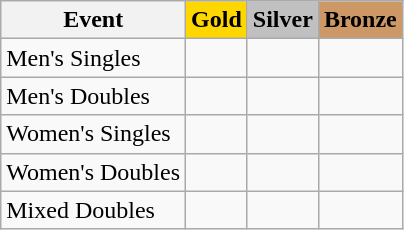<table class="wikitable">
<tr>
<th>Event</th>
<th scope=col style="background-color:gold;">Gold</th>
<th scope=col style="background-color:silver;">Silver</th>
<th scope=col style="background-color:#cc9966;">Bronze</th>
</tr>
<tr>
<td>Men's Singles</td>
<td></td>
<td></td>
<td></td>
</tr>
<tr>
<td>Men's Doubles</td>
<td></td>
<td></td>
<td></td>
</tr>
<tr>
<td>Women's Singles</td>
<td></td>
<td></td>
<td></td>
</tr>
<tr>
<td>Women's Doubles</td>
<td></td>
<td></td>
<td></td>
</tr>
<tr>
<td>Mixed Doubles</td>
<td></td>
<td></td>
<td></td>
</tr>
</table>
